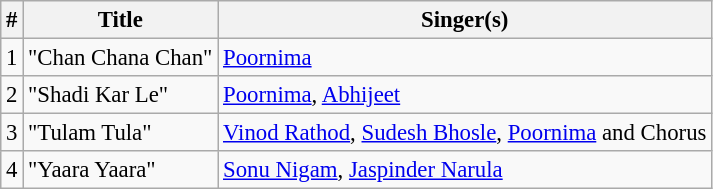<table class="wikitable" style="font-size:95%;">
<tr>
<th>#</th>
<th>Title</th>
<th>Singer(s)</th>
</tr>
<tr>
<td>1</td>
<td>"Chan Chana Chan"</td>
<td><a href='#'>Poornima</a></td>
</tr>
<tr>
<td>2</td>
<td>"Shadi Kar Le"</td>
<td><a href='#'>Poornima</a>, <a href='#'>Abhijeet</a></td>
</tr>
<tr>
<td>3</td>
<td>"Tulam Tula"</td>
<td><a href='#'>Vinod Rathod</a>, <a href='#'>Sudesh Bhosle</a>, <a href='#'>Poornima</a> and Chorus</td>
</tr>
<tr>
<td>4</td>
<td>"Yaara Yaara"</td>
<td><a href='#'>Sonu Nigam</a>, <a href='#'>Jaspinder Narula</a></td>
</tr>
</table>
